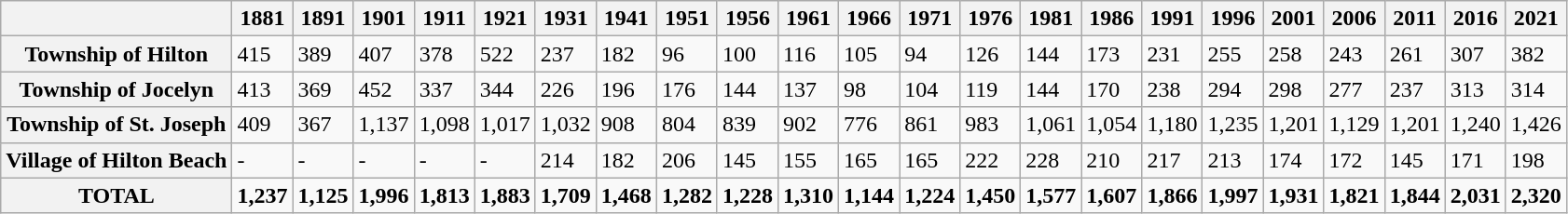<table border="1" class="wikitable">
<tr>
<th> </th>
<th>1881</th>
<th>1891</th>
<th>1901</th>
<th>1911</th>
<th>1921</th>
<th>1931</th>
<th>1941</th>
<th>1951</th>
<th>1956</th>
<th>1961</th>
<th>1966</th>
<th>1971</th>
<th>1976</th>
<th>1981</th>
<th>1986</th>
<th>1991</th>
<th>1996</th>
<th>2001</th>
<th>2006</th>
<th>2011</th>
<th>2016</th>
<th>2021</th>
</tr>
<tr>
<th>Township of Hilton</th>
<td>415</td>
<td>389</td>
<td>407</td>
<td>378</td>
<td>522</td>
<td>237</td>
<td>182</td>
<td>96</td>
<td>100</td>
<td>116</td>
<td>105</td>
<td>94</td>
<td>126</td>
<td>144</td>
<td>173</td>
<td>231</td>
<td>255</td>
<td>258</td>
<td>243</td>
<td>261</td>
<td>307</td>
<td>382</td>
</tr>
<tr>
<th>Township of Jocelyn</th>
<td>413</td>
<td>369</td>
<td>452</td>
<td>337</td>
<td>344</td>
<td>226</td>
<td>196</td>
<td>176</td>
<td>144</td>
<td>137</td>
<td>98</td>
<td>104</td>
<td>119</td>
<td>144</td>
<td>170</td>
<td>238</td>
<td>294</td>
<td>298</td>
<td>277</td>
<td>237</td>
<td>313</td>
<td>314</td>
</tr>
<tr>
<th>Township of St. Joseph</th>
<td>409</td>
<td>367</td>
<td>1,137</td>
<td>1,098</td>
<td>1,017</td>
<td>1,032</td>
<td>908</td>
<td>804</td>
<td>839</td>
<td>902</td>
<td>776</td>
<td>861</td>
<td>983</td>
<td>1,061</td>
<td>1,054</td>
<td>1,180</td>
<td>1,235</td>
<td>1,201</td>
<td>1,129</td>
<td>1,201</td>
<td>1,240</td>
<td>1,426</td>
</tr>
<tr>
<th>Village of Hilton Beach</th>
<td>-</td>
<td>-</td>
<td>-</td>
<td>-</td>
<td>-</td>
<td>214</td>
<td>182</td>
<td>206</td>
<td>145</td>
<td>155</td>
<td>165</td>
<td>165</td>
<td>222</td>
<td>228</td>
<td>210</td>
<td>217</td>
<td>213</td>
<td>174</td>
<td>172</td>
<td>145</td>
<td>171</td>
<td>198</td>
</tr>
<tr>
<th><strong>TOTAL</strong></th>
<td><strong>1,237</strong></td>
<td><strong>1,125</strong></td>
<td><strong>1,996</strong></td>
<td><strong>1,813</strong></td>
<td><strong>1,883</strong></td>
<td><strong>1,709</strong></td>
<td><strong>1,468</strong></td>
<td><strong>1,282</strong></td>
<td><strong>1,228</strong></td>
<td><strong>1,310</strong></td>
<td><strong>1,144</strong></td>
<td><strong>1,224</strong></td>
<td><strong>1,450</strong></td>
<td><strong>1,577</strong></td>
<td><strong>1,607</strong></td>
<td><strong>1,866</strong></td>
<td><strong>1,997</strong></td>
<td><strong>1,931</strong></td>
<td><strong>1,821</strong></td>
<td><strong>1,844</strong></td>
<td><strong>2,031</strong></td>
<td><strong>2,320</strong></td>
</tr>
</table>
